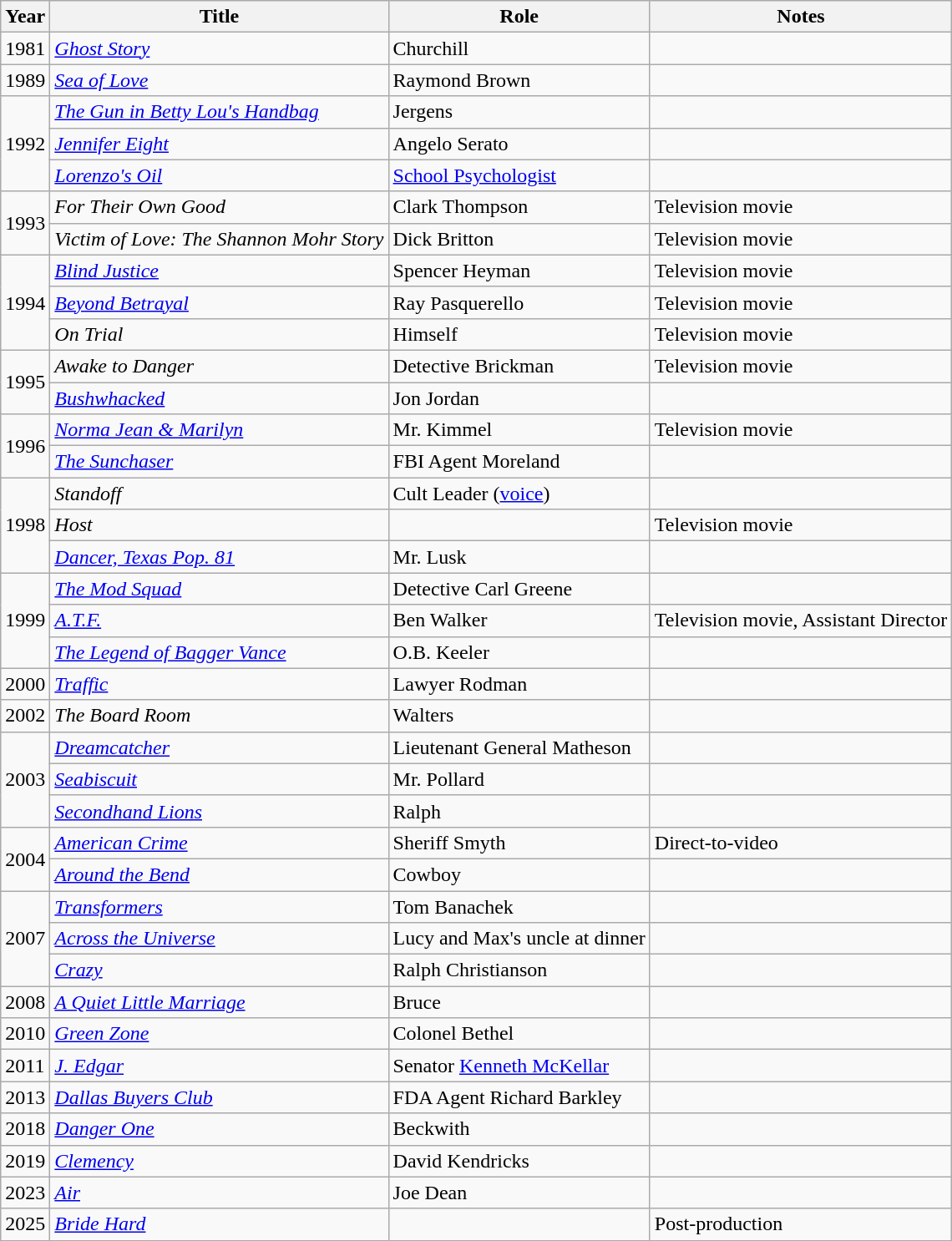<table class="wikitable sortable">
<tr>
<th>Year</th>
<th>Title</th>
<th>Role</th>
<th>Notes</th>
</tr>
<tr>
<td>1981</td>
<td><em><a href='#'>Ghost Story</a></em></td>
<td>Churchill</td>
<td></td>
</tr>
<tr>
<td>1989</td>
<td><em><a href='#'>Sea of Love</a></em></td>
<td>Raymond Brown</td>
<td></td>
</tr>
<tr>
<td rowspan="3">1992</td>
<td><em><a href='#'>The Gun in Betty Lou's Handbag</a></em></td>
<td>Jergens</td>
<td></td>
</tr>
<tr>
<td><em><a href='#'>Jennifer Eight</a></em></td>
<td>Angelo Serato</td>
<td></td>
</tr>
<tr>
<td><em><a href='#'>Lorenzo's Oil</a></em></td>
<td><a href='#'>School Psychologist</a></td>
<td></td>
</tr>
<tr>
<td rowspan="2">1993</td>
<td><em>For Their Own Good</em></td>
<td>Clark Thompson</td>
<td>Television movie</td>
</tr>
<tr>
<td><em>Victim of Love: The Shannon Mohr Story</em></td>
<td>Dick Britton</td>
<td>Television movie</td>
</tr>
<tr>
<td rowspan="3">1994</td>
<td><em><a href='#'>Blind Justice</a></em></td>
<td>Spencer Heyman</td>
<td>Television movie</td>
</tr>
<tr>
<td><em><a href='#'>Beyond Betrayal</a></em></td>
<td>Ray Pasquerello</td>
<td>Television movie</td>
</tr>
<tr>
<td><em>On Trial</em></td>
<td>Himself</td>
<td>Television movie</td>
</tr>
<tr>
<td rowspan="2">1995</td>
<td><em>Awake to Danger</em></td>
<td>Detective Brickman</td>
<td>Television movie</td>
</tr>
<tr>
<td><em><a href='#'>Bushwhacked</a></em></td>
<td>Jon Jordan</td>
<td></td>
</tr>
<tr>
<td rowspan="2">1996</td>
<td><em><a href='#'>Norma Jean & Marilyn</a></em></td>
<td>Mr. Kimmel</td>
<td>Television movie</td>
</tr>
<tr>
<td><em><a href='#'>The Sunchaser</a></em></td>
<td>FBI Agent Moreland</td>
<td></td>
</tr>
<tr>
<td rowspan="3">1998</td>
<td><em>Standoff</em></td>
<td>Cult Leader (<a href='#'>voice</a>)</td>
<td></td>
</tr>
<tr>
<td><em>Host</em></td>
<td></td>
<td>Television movie</td>
</tr>
<tr>
<td><em><a href='#'>Dancer, Texas Pop. 81</a></em></td>
<td>Mr. Lusk</td>
<td></td>
</tr>
<tr>
<td rowspan="3">1999</td>
<td><em><a href='#'>The Mod Squad</a></em></td>
<td>Detective Carl Greene</td>
<td></td>
</tr>
<tr>
<td><em><a href='#'>A.T.F.</a></em></td>
<td>Ben Walker</td>
<td>Television movie, Assistant Director</td>
</tr>
<tr>
<td><em><a href='#'>The Legend of Bagger Vance</a></em></td>
<td>O.B. Keeler</td>
<td></td>
</tr>
<tr>
<td>2000</td>
<td><em><a href='#'>Traffic</a></em></td>
<td>Lawyer Rodman</td>
<td></td>
</tr>
<tr>
<td>2002</td>
<td><em>The Board Room</em></td>
<td>Walters</td>
<td></td>
</tr>
<tr>
<td rowspan="3">2003</td>
<td><em><a href='#'>Dreamcatcher</a></em></td>
<td>Lieutenant General Matheson</td>
<td></td>
</tr>
<tr>
<td><em><a href='#'>Seabiscuit</a></em></td>
<td>Mr. Pollard</td>
<td></td>
</tr>
<tr>
<td><em><a href='#'>Secondhand Lions</a></em></td>
<td>Ralph</td>
<td></td>
</tr>
<tr>
<td rowspan="2">2004</td>
<td><em><a href='#'>American Crime</a></em></td>
<td>Sheriff Smyth</td>
<td>Direct-to-video</td>
</tr>
<tr>
<td><em><a href='#'>Around the Bend</a></em></td>
<td>Cowboy</td>
<td></td>
</tr>
<tr>
<td rowspan="3">2007</td>
<td><em><a href='#'>Transformers</a></em></td>
<td>Tom Banachek</td>
<td></td>
</tr>
<tr>
<td><em><a href='#'>Across the Universe</a></em></td>
<td>Lucy and Max's uncle at dinner</td>
<td></td>
</tr>
<tr>
<td><em><a href='#'>Crazy</a></em></td>
<td>Ralph Christianson</td>
<td></td>
</tr>
<tr>
<td>2008</td>
<td><em><a href='#'>A Quiet Little Marriage</a></em></td>
<td>Bruce</td>
<td></td>
</tr>
<tr>
<td>2010</td>
<td><em><a href='#'>Green Zone</a></em></td>
<td>Colonel Bethel</td>
<td></td>
</tr>
<tr>
<td>2011</td>
<td><em><a href='#'>J. Edgar</a></em></td>
<td>Senator <a href='#'>Kenneth McKellar</a></td>
<td></td>
</tr>
<tr>
<td>2013</td>
<td><em><a href='#'>Dallas Buyers Club</a></em></td>
<td>FDA Agent Richard Barkley</td>
<td></td>
</tr>
<tr>
<td>2018</td>
<td><em><a href='#'>Danger One</a></em></td>
<td>Beckwith</td>
<td></td>
</tr>
<tr>
<td>2019</td>
<td><em><a href='#'>Clemency</a></em></td>
<td>David Kendricks</td>
<td></td>
</tr>
<tr>
<td>2023</td>
<td><em><a href='#'>Air</a></em></td>
<td>Joe Dean</td>
<td></td>
</tr>
<tr>
<td>2025</td>
<td><em><a href='#'>Bride Hard</a></em></td>
<td></td>
<td>Post-production</td>
</tr>
</table>
